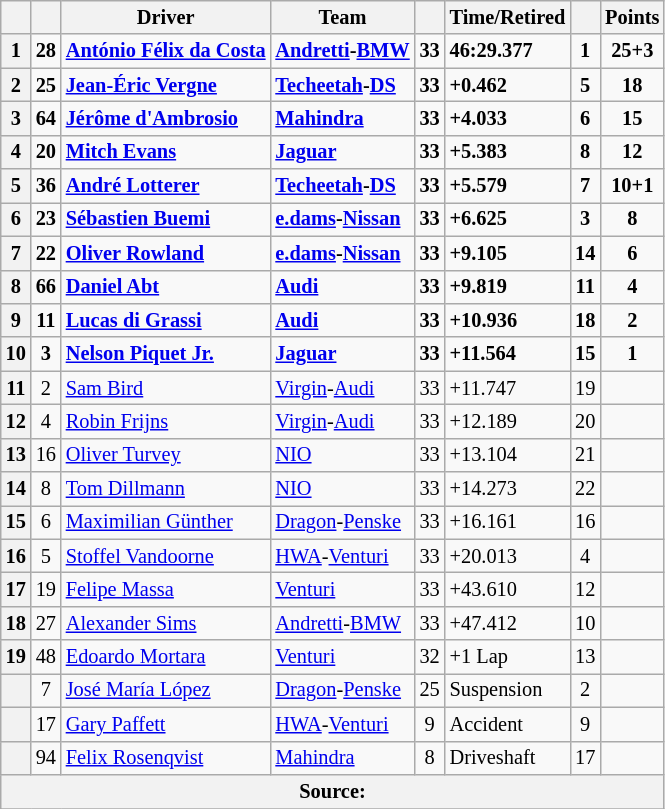<table class="wikitable sortable" style="font-size: 85%">
<tr>
<th scope="col"></th>
<th scope="col"></th>
<th scope="col">Driver</th>
<th scope="col">Team</th>
<th scope="col"></th>
<th scope="col" class="unsortable">Time/Retired</th>
<th scope="col"></th>
<th scope="col">Points</th>
</tr>
<tr style="font-weight:bold">
<th scope="row">1</th>
<td align="center">28</td>
<td data-sort-value="FDC"> <a href='#'>António Félix da Costa</a></td>
<td><a href='#'>Andretti</a>-<a href='#'>BMW</a></td>
<td align="center">33</td>
<td>46:29.377</td>
<td align="center">1</td>
<td align="center">25+3</td>
</tr>
<tr style="font-weight:bold">
<th scope="row">2</th>
<td align="center">25</td>
<td data-sort-value="VER"> <a href='#'>Jean-Éric Vergne</a></td>
<td><a href='#'>Techeetah</a>-<a href='#'>DS</a></td>
<td align="center">33</td>
<td>+0.462</td>
<td align="center">5</td>
<td align="center">18</td>
</tr>
<tr style="font-weight:bold">
<th scope="row">3</th>
<td align="center">64</td>
<td data-sort-value="DAM"> <a href='#'>Jérôme d'Ambrosio</a></td>
<td><a href='#'>Mahindra</a></td>
<td align="center">33</td>
<td>+4.033</td>
<td align="center">6</td>
<td align="center">15</td>
</tr>
<tr style="font-weight:bold">
<th scope="row">4</th>
<td align="center">20</td>
<td data-sort-value="EVA"> <a href='#'>Mitch Evans</a></td>
<td><a href='#'>Jaguar</a></td>
<td align="center">33</td>
<td>+5.383</td>
<td align="center">8</td>
<td align="center">12</td>
</tr>
<tr style="font-weight:bold">
<th scope="row">5</th>
<td align="center">36</td>
<td data-sort-value="LOT"> <a href='#'>André Lotterer</a></td>
<td><a href='#'>Techeetah</a>-<a href='#'>DS</a></td>
<td align="center">33</td>
<td>+5.579</td>
<td align="center">7</td>
<td align="center">10+1</td>
</tr>
<tr style="font-weight:bold">
<th scope="row">6</th>
<td align="center">23</td>
<td data-sort-value="BUE"> <a href='#'>Sébastien Buemi</a></td>
<td><a href='#'>e.dams</a>-<a href='#'>Nissan</a></td>
<td align="center">33</td>
<td>+6.625</td>
<td align="center">3</td>
<td align="center">8</td>
</tr>
<tr style="font-weight:bold">
<th scope="row">7</th>
<td align="center">22</td>
<td data-sort-value="ROW"> <a href='#'>Oliver Rowland</a></td>
<td><a href='#'>e.dams</a>-<a href='#'>Nissan</a></td>
<td align="center">33</td>
<td>+9.105</td>
<td align="center">14</td>
<td align="center">6</td>
</tr>
<tr style="font-weight:bold">
<th scope="row">8</th>
<td align="center">66</td>
<td data-sort-value="ABT"> <a href='#'>Daniel Abt</a></td>
<td><a href='#'>Audi</a></td>
<td align="center">33</td>
<td>+9.819</td>
<td align="center">11</td>
<td align="center">4</td>
</tr>
<tr style="font-weight:bold">
<th scope="row">9</th>
<td align="center">11</td>
<td data-sort-value="DIG"> <a href='#'>Lucas di Grassi</a></td>
<td><a href='#'>Audi</a></td>
<td align="center">33</td>
<td>+10.936</td>
<td align="center">18</td>
<td align="center">2</td>
</tr>
<tr style="font-weight:bold">
<th scope="row">10</th>
<td align="center">3</td>
<td data-sort-value="PIQ"> <a href='#'>Nelson Piquet Jr.</a></td>
<td><a href='#'>Jaguar</a></td>
<td align="center">33</td>
<td>+11.564</td>
<td align="center">15</td>
<td align="center">1</td>
</tr>
<tr>
<th scope="row"><strong>11</strong></th>
<td align="center">2</td>
<td data-sort-value="BIR"> <a href='#'>Sam Bird</a></td>
<td><a href='#'>Virgin</a>-<a href='#'>Audi</a></td>
<td align="center">33</td>
<td>+11.747</td>
<td align="center">19</td>
<td></td>
</tr>
<tr>
<th scope="row"><strong>12</strong></th>
<td align="center">4</td>
<td data-sort-value="FRI"> <a href='#'>Robin Frijns</a></td>
<td><a href='#'>Virgin</a>-<a href='#'>Audi</a></td>
<td align="center">33</td>
<td>+12.189</td>
<td align="center">20</td>
<td></td>
</tr>
<tr>
<th scope="row"><strong>13</strong></th>
<td align="center">16</td>
<td data-sort-value="TUR"> <a href='#'>Oliver Turvey</a></td>
<td><a href='#'>NIO</a></td>
<td align="center">33</td>
<td>+13.104</td>
<td align="center">21</td>
<td></td>
</tr>
<tr>
<th scope="row"><strong>14</strong></th>
<td align="center">8</td>
<td data-sort-value="DIL"> <a href='#'>Tom Dillmann</a></td>
<td><a href='#'>NIO</a></td>
<td align="center">33</td>
<td>+14.273</td>
<td align="center">22</td>
<td></td>
</tr>
<tr>
<th scope="row"><strong>15</strong></th>
<td align="center">6</td>
<td data-sort-value="GUN"> <a href='#'>Maximilian Günther</a></td>
<td><a href='#'>Dragon</a>-<a href='#'>Penske</a></td>
<td align="center">33</td>
<td>+16.161</td>
<td align="center">16</td>
<td></td>
</tr>
<tr>
<th scope="row"><strong>16</strong></th>
<td align="center">5</td>
<td data-sort-value="VAN"> <a href='#'>Stoffel Vandoorne</a></td>
<td><a href='#'>HWA</a>-<a href='#'>Venturi</a></td>
<td align="center">33</td>
<td>+20.013</td>
<td align="center">4</td>
<td></td>
</tr>
<tr>
<th scope="row"><strong>17</strong></th>
<td align="center">19</td>
<td data-sort-value="MAS"> <a href='#'>Felipe Massa</a></td>
<td><a href='#'>Venturi</a></td>
<td align="center">33</td>
<td>+43.610</td>
<td align="center">12</td>
<td></td>
</tr>
<tr>
<th scope="row"><strong>18</strong></th>
<td align="center">27</td>
<td data-sort-value="SIM"> <a href='#'>Alexander Sims</a></td>
<td><a href='#'>Andretti</a>-<a href='#'>BMW</a></td>
<td align="center">33</td>
<td>+47.412</td>
<td align="center">10</td>
<td></td>
</tr>
<tr>
<th scope="row"><strong>19</strong></th>
<td align="center">48</td>
<td data-sort-value="MOR"> <a href='#'>Edoardo Mortara</a></td>
<td><a href='#'>Venturi</a></td>
<td align="center">32</td>
<td>+1 Lap</td>
<td align="center">13</td>
<td></td>
</tr>
<tr>
<th scope="row" data-sort-value="20"><strong></strong></th>
<td align="center">7</td>
<td data-sort-value="LOP"> <a href='#'>José María López</a></td>
<td><a href='#'>Dragon</a>-<a href='#'>Penske</a></td>
<td align="center">25</td>
<td>Suspension</td>
<td align="center">2</td>
<td></td>
</tr>
<tr>
<th scope="row" data-sort-value="21"><strong></strong></th>
<td align="center">17</td>
<td data-sort-value="PAF"> <a href='#'>Gary Paffett</a></td>
<td><a href='#'>HWA</a>-<a href='#'>Venturi</a></td>
<td align="center">9</td>
<td>Accident</td>
<td align="center">9</td>
<td></td>
</tr>
<tr>
<th scope="row" data-sort-value="22"><strong></strong></th>
<td align="center">94</td>
<td data-sort-value="ROS"> <a href='#'>Felix Rosenqvist</a></td>
<td><a href='#'>Mahindra</a></td>
<td align="center">8</td>
<td>Driveshaft</td>
<td align="center">17</td>
<td></td>
</tr>
<tr>
<th colspan="8">Source:</th>
</tr>
<tr>
</tr>
</table>
